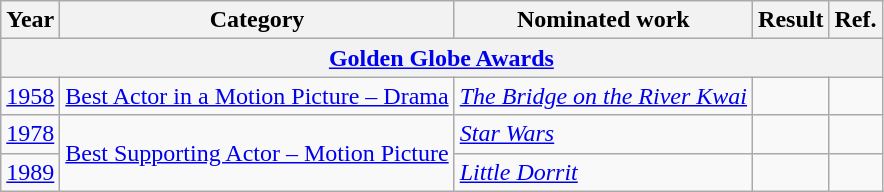<table class="wikitable">
<tr>
<th>Year</th>
<th>Category</th>
<th>Nominated work</th>
<th>Result</th>
<th>Ref.</th>
</tr>
<tr>
<th colspan="5"><a href='#'>Golden Globe Awards</a></th>
</tr>
<tr>
<td><a href='#'>1958</a></td>
<td><a href='#'>Best Actor in a Motion Picture – Drama</a></td>
<td><a href='#'><em>The Bridge on the River Kwai</em></a></td>
<td></td>
<td></td>
</tr>
<tr>
<td><a href='#'>1978</a></td>
<td rowspan="2"><a href='#'>Best Supporting Actor – Motion Picture</a></td>
<td><a href='#'><em>Star Wars</em></a></td>
<td></td>
<td></td>
</tr>
<tr>
<td><a href='#'>1989</a></td>
<td><a href='#'><em>Little Dorrit</em></a></td>
<td></td>
<td></td>
</tr>
</table>
